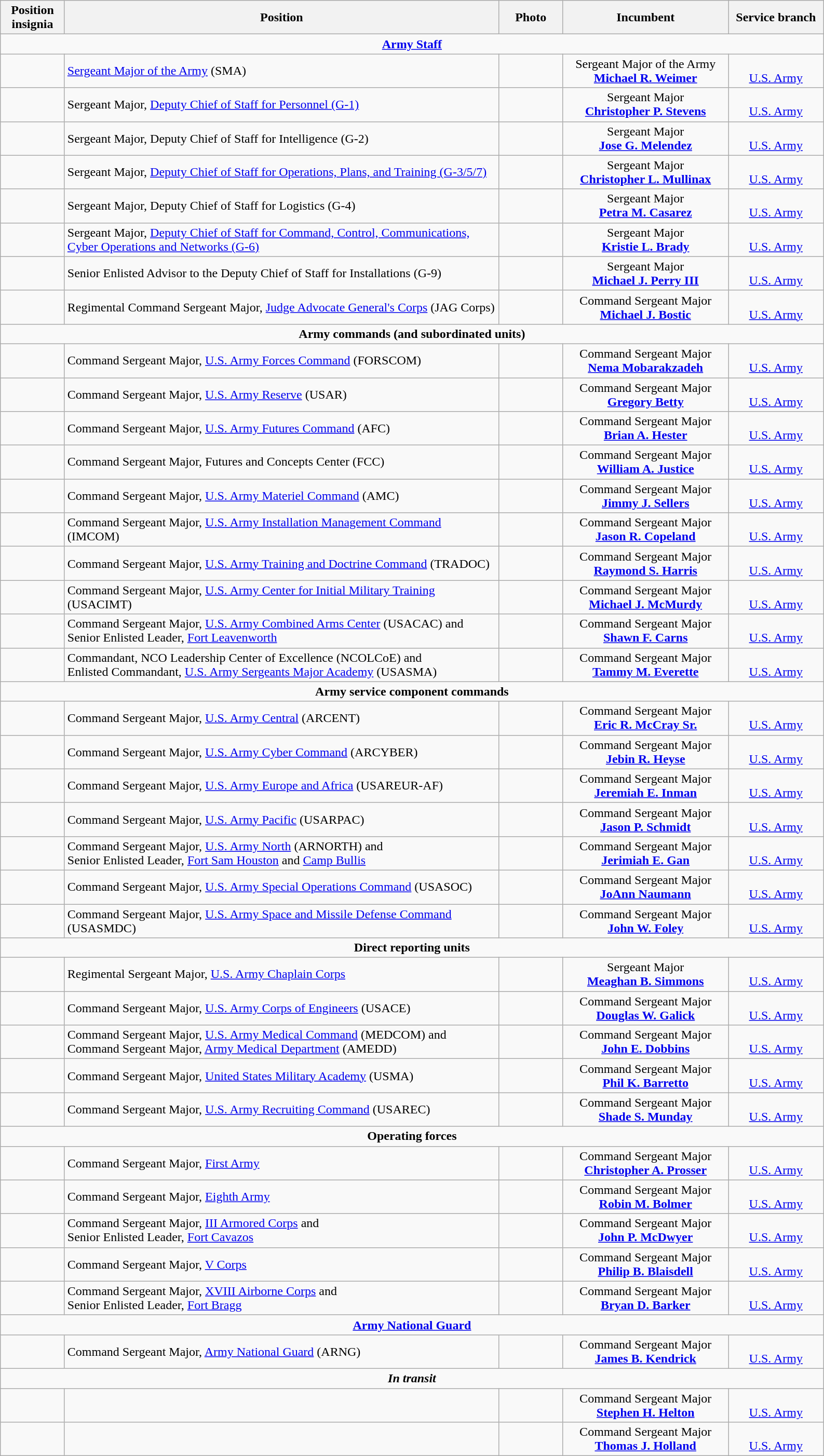<table class="wikitable">
<tr>
<th width="75" style="text-align:center">Position insignia</th>
<th width="550" style="text-align:center">Position</th>
<th width="75" style="text-align:center">Photo</th>
<th width="205" style="text-align:center">Incumbent</th>
<th width="115" style="text-align:center">Service branch</th>
</tr>
<tr>
<td colspan="5" style="text-align:center"><strong><a href='#'>Army Staff</a></strong></td>
</tr>
<tr>
<td></td>
<td><a href='#'>Sergeant Major of the Army</a> (SMA)</td>
<td></td>
<td style="text-align:center">Sergeant Major of the Army<br><strong><a href='#'>Michael R. Weimer</a></strong></td>
<td style="text-align:center"><br><a href='#'>U.S. Army</a></td>
</tr>
<tr>
<td></td>
<td>Sergeant Major, <a href='#'>Deputy Chief of Staff for Personnel (G-1)</a></td>
<td></td>
<td style="text-align:center">Sergeant Major<br><strong><a href='#'>Christopher P. Stevens</a></strong></td>
<td style="text-align:center"><br><a href='#'>U.S. Army</a></td>
</tr>
<tr>
<td></td>
<td>Sergeant Major, Deputy Chief of Staff for Intelligence (G-2)</td>
<td></td>
<td style="text-align:center">Sergeant Major<br><strong><a href='#'>Jose G. Melendez</a></strong></td>
<td style="text-align:center"><br><a href='#'>U.S. Army</a></td>
</tr>
<tr>
<td></td>
<td>Sergeant Major, <a href='#'>Deputy Chief of Staff for Operations, Plans, and Training (G-3/5/7)</a></td>
<td></td>
<td style="text-align:center">Sergeant Major<br><strong><a href='#'>Christopher L. Mullinax</a></strong></td>
<td style="text-align:center"><br><a href='#'>U.S. Army</a></td>
</tr>
<tr>
<td></td>
<td>Sergeant Major, Deputy Chief of Staff for Logistics (G-4)</td>
<td></td>
<td style="text-align:center">Sergeant Major<br><strong><a href='#'>Petra M. Casarez</a></strong></td>
<td style="text-align:center"><br><a href='#'>U.S. Army</a></td>
</tr>
<tr>
<td></td>
<td>Sergeant Major, <a href='#'>Deputy Chief of Staff for Command, Control, Communications, Cyber Operations and Networks (G-6)</a></td>
<td></td>
<td style="text-align:center">Sergeant Major<br><strong><a href='#'>Kristie L. Brady</a></strong></td>
<td style="text-align:center"><br><a href='#'>U.S. Army</a></td>
</tr>
<tr>
<td></td>
<td>Senior Enlisted Advisor to the Deputy Chief of Staff for Installations (G-9)</td>
<td></td>
<td style="text-align:center">Sergeant Major<br><strong><a href='#'>Michael J. Perry III</a></strong></td>
<td style="text-align:center"><br><a href='#'>U.S. Army</a></td>
</tr>
<tr>
<td></td>
<td>Regimental Command Sergeant Major, <a href='#'>Judge Advocate General's Corps</a> (JAG Corps)</td>
<td></td>
<td style="text-align:center">Command Sergeant Major<br><strong><a href='#'>Michael J. Bostic</a></strong></td>
<td style="text-align:center"><br><a href='#'>U.S. Army</a></td>
</tr>
<tr>
<td colspan="5" style="text-align:center"><strong>Army commands (and subordinated units)</strong></td>
</tr>
<tr>
<td></td>
<td>Command Sergeant Major, <a href='#'>U.S. Army Forces Command</a> (FORSCOM)</td>
<td></td>
<td style="text-align:center">Command Sergeant Major<br><strong><a href='#'>Nema Mobarakzadeh</a></strong></td>
<td style="text-align:center"><br><a href='#'>U.S. Army</a></td>
</tr>
<tr>
<td></td>
<td>Command Sergeant Major, <a href='#'>U.S. Army Reserve</a> (USAR)</td>
<td></td>
<td style="text-align:center">Command Sergeant Major<br><strong><a href='#'>Gregory Betty</a></strong></td>
<td style="text-align:center"><br><a href='#'>U.S. Army</a></td>
</tr>
<tr>
<td></td>
<td>Command Sergeant Major, <a href='#'>U.S. Army Futures Command</a> (AFC)</td>
<td></td>
<td style="text-align:center">Command Sergeant Major<br><strong><a href='#'>Brian A. Hester</a></strong></td>
<td style="text-align:center"><br><a href='#'>U.S. Army</a></td>
</tr>
<tr>
<td></td>
<td>Command Sergeant Major, Futures and Concepts Center (FCC)</td>
<td></td>
<td style="text-align:center">Command Sergeant Major<br><strong><a href='#'>William A. Justice</a></strong></td>
<td style="text-align:center"><br><a href='#'>U.S. Army</a></td>
</tr>
<tr>
<td></td>
<td>Command Sergeant Major, <a href='#'>U.S. Army Materiel Command</a> (AMC)</td>
<td></td>
<td style="text-align:center">Command Sergeant Major<br><strong><a href='#'>Jimmy J. Sellers</a></strong></td>
<td style="text-align:center"><br><a href='#'>U.S. Army</a></td>
</tr>
<tr>
<td></td>
<td>Command Sergeant Major, <a href='#'>U.S. Army Installation Management Command</a> (IMCOM)</td>
<td></td>
<td style="text-align:center">Command Sergeant Major<br><strong><a href='#'>Jason R. Copeland</a></strong></td>
<td style="text-align:center"><br><a href='#'>U.S. Army</a></td>
</tr>
<tr>
<td></td>
<td>Command Sergeant Major, <a href='#'>U.S. Army Training and Doctrine Command</a> (TRADOC)</td>
<td></td>
<td style="text-align:center">Command Sergeant Major<br><strong><a href='#'>Raymond S. Harris</a></strong></td>
<td style="text-align:center"><br><a href='#'>U.S. Army</a></td>
</tr>
<tr>
<td></td>
<td>Command Sergeant Major, <a href='#'>U.S. Army Center for Initial Military Training</a> (USACIMT)</td>
<td></td>
<td style="text-align:center">Command Sergeant Major<br><strong><a href='#'>Michael J. McMurdy</a></strong></td>
<td style="text-align:center"><br><a href='#'>U.S. Army</a></td>
</tr>
<tr>
<td></td>
<td>Command Sergeant Major, <a href='#'>U.S. Army Combined Arms Center</a> (USACAC) and<br>Senior Enlisted Leader, <a href='#'>Fort Leavenworth</a></td>
<td></td>
<td style="text-align:center">Command Sergeant Major<br><strong><a href='#'>Shawn F. Carns</a></strong></td>
<td style="text-align:center"><br><a href='#'>U.S. Army</a></td>
</tr>
<tr>
<td></td>
<td>Commandant, NCO Leadership Center of Excellence (NCOLCoE) and<br>Enlisted Commandant, <a href='#'>U.S. Army Sergeants Major Academy</a> (USASMA)</td>
<td></td>
<td style="text-align:center">Command Sergeant Major<br><strong><a href='#'>Tammy M. Everette</a></strong></td>
<td style="text-align:center"><br><a href='#'>U.S. Army</a></td>
</tr>
<tr>
<td colspan="5" style="text-align:center"><strong>Army service component commands</strong></td>
</tr>
<tr>
<td></td>
<td>Command Sergeant Major, <a href='#'>U.S. Army Central</a> (ARCENT)</td>
<td></td>
<td style="text-align:center">Command Sergeant Major<br><strong><a href='#'>Eric R. McCray Sr.</a></strong></td>
<td style="text-align:center"><br><a href='#'>U.S. Army</a></td>
</tr>
<tr>
<td></td>
<td>Command Sergeant Major, <a href='#'>U.S. Army Cyber Command</a> (ARCYBER)</td>
<td></td>
<td style="text-align:center">Command Sergeant Major<br><strong><a href='#'>Jebin R. Heyse</a></strong></td>
<td style="text-align:center"><br><a href='#'>U.S. Army</a></td>
</tr>
<tr>
<td></td>
<td>Command Sergeant Major, <a href='#'>U.S. Army Europe and Africa</a> (USAREUR-AF)</td>
<td></td>
<td style="text-align:center">Command Sergeant Major<br><strong><a href='#'>Jeremiah E. Inman</a></strong></td>
<td style="text-align:center"><br><a href='#'>U.S. Army</a></td>
</tr>
<tr>
<td></td>
<td>Command Sergeant Major, <a href='#'>U.S. Army Pacific</a> (USARPAC)</td>
<td></td>
<td style="text-align:center">Command Sergeant Major<br><strong><a href='#'>Jason P. Schmidt</a></strong></td>
<td style="text-align:center"><br><a href='#'>U.S. Army</a></td>
</tr>
<tr>
<td></td>
<td>Command Sergeant Major, <a href='#'>U.S. Army North</a> (ARNORTH) and<br>Senior Enlisted Leader, <a href='#'>Fort Sam Houston</a> and <a href='#'>Camp Bullis</a></td>
<td></td>
<td style="text-align:center">Command Sergeant Major<br><strong><a href='#'>Jerimiah E. Gan</a></strong></td>
<td style="text-align:center"><br><a href='#'>U.S. Army</a></td>
</tr>
<tr>
<td></td>
<td>Command Sergeant Major, <a href='#'>U.S. Army Special Operations Command</a> (USASOC)</td>
<td></td>
<td style="text-align:center">Command Sergeant Major<br><strong><a href='#'>JoAnn Naumann</a></strong></td>
<td style="text-align:center"><br><a href='#'>U.S. Army</a></td>
</tr>
<tr>
<td></td>
<td>Command Sergeant Major, <a href='#'>U.S. Army Space and Missile Defense Command</a> (USASMDC)</td>
<td></td>
<td style="text-align:center">Command Sergeant Major<br><strong><a href='#'>John W. Foley</a></strong></td>
<td style="text-align:center"><br><a href='#'>U.S. Army</a></td>
</tr>
<tr>
<td colspan="5" style="text-align:center"><strong>Direct reporting units</strong></td>
</tr>
<tr>
<td></td>
<td>Regimental Sergeant Major, <a href='#'>U.S. Army Chaplain Corps</a></td>
<td></td>
<td style="text-align:center">Sergeant Major<br><strong><a href='#'>Meaghan B. Simmons</a></strong></td>
<td style="text-align:center"><br><a href='#'>U.S. Army</a></td>
</tr>
<tr>
<td></td>
<td>Command Sergeant Major, <a href='#'>U.S. Army Corps of Engineers</a> (USACE)</td>
<td></td>
<td style="text-align:center">Command Sergeant Major<br><strong><a href='#'>Douglas W. Galick</a></strong></td>
<td style="text-align:center"><br><a href='#'>U.S. Army</a></td>
</tr>
<tr>
<td> </td>
<td>Command Sergeant Major, <a href='#'>U.S. Army Medical Command</a> (MEDCOM) and<br>Command Sergeant Major, <a href='#'>Army Medical Department</a> (AMEDD)</td>
<td></td>
<td style="text-align:center">Command Sergeant Major<br><strong><a href='#'>John E. Dobbins</a></strong></td>
<td style="text-align:center"><br><a href='#'>U.S. Army</a></td>
</tr>
<tr>
<td></td>
<td>Command Sergeant Major, <a href='#'>United States Military Academy</a> (USMA)</td>
<td></td>
<td style="text-align:center">Command Sergeant Major<br><strong><a href='#'>Phil K. Barretto</a></strong></td>
<td style="text-align:center"><br><a href='#'>U.S. Army</a></td>
</tr>
<tr>
<td></td>
<td>Command Sergeant Major, <a href='#'>U.S. Army Recruiting Command</a> (USAREC)</td>
<td></td>
<td style="text-align:center">Command Sergeant Major<br><strong><a href='#'>Shade S. Munday</a></strong></td>
<td style="text-align:center"><br><a href='#'>U.S. Army</a></td>
</tr>
<tr>
<td colspan="5" style="text-align:center"><strong>Operating forces</strong></td>
</tr>
<tr>
<td></td>
<td>Command Sergeant Major, <a href='#'>First Army</a></td>
<td></td>
<td style="text-align:center">Command Sergeant Major<br><strong><a href='#'>Christopher A. Prosser</a></strong></td>
<td style="text-align:center"><br><a href='#'>U.S. Army</a></td>
</tr>
<tr>
<td></td>
<td>Command Sergeant Major, <a href='#'>Eighth Army</a></td>
<td></td>
<td style="text-align:center">Command Sergeant Major<br><strong><a href='#'>Robin M. Bolmer</a></strong></td>
<td style="text-align:center"><br><a href='#'>U.S. Army</a></td>
</tr>
<tr>
<td></td>
<td>Command Sergeant Major, <a href='#'>III Armored Corps</a> and<br>Senior Enlisted Leader, <a href='#'>Fort Cavazos</a></td>
<td></td>
<td style="text-align:center">Command Sergeant Major<br><strong><a href='#'>John P. McDwyer</a></strong></td>
<td style="text-align:center"><br><a href='#'>U.S. Army</a></td>
</tr>
<tr>
<td></td>
<td>Command Sergeant Major, <a href='#'>V Corps</a></td>
<td></td>
<td style="text-align:center">Command Sergeant Major<br><strong><a href='#'>Philip B. Blaisdell</a></strong></td>
<td style="text-align:center"><br><a href='#'>U.S. Army</a></td>
</tr>
<tr>
<td></td>
<td>Command Sergeant Major, <a href='#'>XVIII Airborne Corps</a> and<br>Senior Enlisted Leader, <a href='#'>Fort Bragg</a></td>
<td></td>
<td style="text-align:center">Command Sergeant Major<br><strong><a href='#'>Bryan D. Barker</a></strong></td>
<td style="text-align:center"><br><a href='#'>U.S. Army</a></td>
</tr>
<tr>
<td colspan="5" style="text-align:center"><strong><a href='#'>Army National Guard</a></strong></td>
</tr>
<tr>
<td></td>
<td>Command Sergeant Major, <a href='#'>Army National Guard</a> (ARNG)</td>
<td></td>
<td style="text-align:center">Command Sergeant Major<br><strong><a href='#'>James B. Kendrick</a></strong></td>
<td style="text-align:center"><br><a href='#'>U.S. Army</a></td>
</tr>
<tr>
<td colspan="5" style="text-align:center"><strong><em>In transit</em></strong></td>
</tr>
<tr>
<td></td>
<td></td>
<td></td>
<td style="text-align:center">Command Sergeant Major<br><strong><a href='#'>Stephen H. Helton</a></strong></td>
<td style="text-align:center"><br><a href='#'>U.S. Army</a></td>
</tr>
<tr>
<td></td>
<td></td>
<td></td>
<td style="text-align:center">Command Sergeant Major<br><strong><a href='#'>Thomas J. Holland</a></strong></td>
<td style="text-align:center"><br><a href='#'>U.S. Army</a></td>
</tr>
</table>
